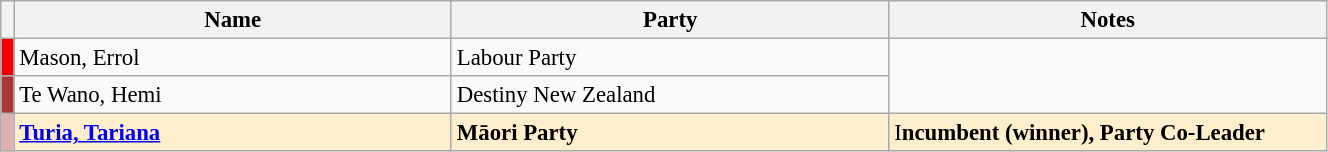<table class="wikitable" width="70%" style="font-size:95%;">
<tr>
<th width=1%></th>
<th width=33%>Name</th>
<th width=33%>Party</th>
<th width=33%>Notes</th>
</tr>
<tr -->
<td bgcolor=#ee0000></td>
<td>Mason, Errol</td>
<td>Labour Party</td>
</tr>
<tr -->
<td bgcolor=#aa3535></td>
<td>Te Wano, Hemi</td>
<td>Destiny New Zealand</td>
</tr>
<tr ---- bgcolor=#FFEECC>
<td bgcolor=#e0afaf></td>
<td><strong><a href='#'>Turia, Tariana</a></strong></td>
<td><strong>Māori Party</strong></td>
<td>I<strong>ncumbent (winner), Party Co-Leader</strong></td>
</tr>
</table>
